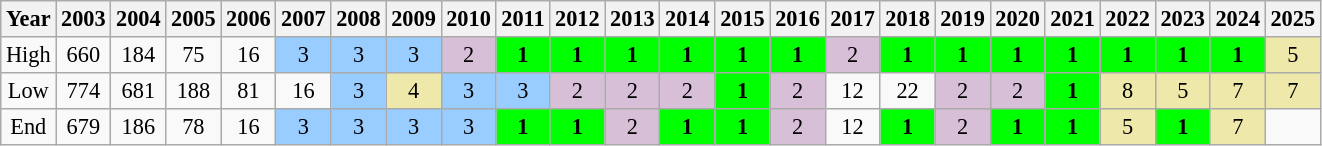<table class=wikitable style=text-align:center;font-size:93%>
<tr>
<th>Year</th>
<th>2003</th>
<th>2004</th>
<th>2005</th>
<th>2006</th>
<th>2007</th>
<th>2008</th>
<th>2009</th>
<th>2010</th>
<th>2011</th>
<th>2012</th>
<th>2013</th>
<th>2014</th>
<th>2015</th>
<th>2016</th>
<th>2017</th>
<th>2018</th>
<th>2019</th>
<th>2020</th>
<th>2021</th>
<th>2022</th>
<th>2023</th>
<th>2024</th>
<th>2025</th>
</tr>
<tr>
<td>High</td>
<td>660</td>
<td>184</td>
<td>75</td>
<td>16</td>
<td bgcolor=#99ccff>3</td>
<td bgcolor=#99ccff>3</td>
<td bgcolor=#99ccff>3</td>
<td bgcolor=thistle>2</td>
<td bgcolor=lime><strong>1</strong></td>
<td bgcolor=lime><strong>1</strong></td>
<td bgcolor=lime><strong>1</strong></td>
<td bgcolor=lime><strong>1</strong></td>
<td bgcolor=lime><strong>1</strong></td>
<td bgcolor=lime><strong>1</strong></td>
<td bgcolor=thistle>2</td>
<td bgcolor=lime><strong>1</strong></td>
<td bgcolor=lime><strong>1</strong></td>
<td bgcolor=lime><strong>1</strong></td>
<td bgcolor=lime><strong>1</strong></td>
<td bgcolor=lime><strong>1</strong></td>
<td bgcolor=lime><strong>1</strong></td>
<td bgcolor=lime><strong>1</strong></td>
<td bgcolor=eee8aa>5</td>
</tr>
<tr>
<td>Low</td>
<td>774</td>
<td>681</td>
<td>188</td>
<td>81</td>
<td>16</td>
<td bgcolor=#99ccff>3</td>
<td bgcolor=eee8aa>4</td>
<td bgcolor=#99ccff>3</td>
<td bgcolor=#99ccff>3</td>
<td bgcolor=thistle>2</td>
<td bgcolor=thistle>2</td>
<td bgcolor=thistle>2</td>
<td bgcolor=lime><strong>1</strong></td>
<td bgcolor=thistle>2</td>
<td>12</td>
<td>22</td>
<td bgcolor=thistle>2</td>
<td bgcolor=thistle>2</td>
<td bgcolor=lime><strong>1</strong></td>
<td bgcolor=eee8aa>8</td>
<td bgcolor=eee8aa>5</td>
<td bgcolor=eee8aa>7</td>
<td bgcolor=eee8aa>7</td>
</tr>
<tr>
<td>End</td>
<td>679</td>
<td>186</td>
<td>78</td>
<td>16</td>
<td bgcolor=#99ccff>3</td>
<td bgcolor=#99ccff>3</td>
<td bgcolor=#99ccff>3</td>
<td bgcolor=#99ccff>3</td>
<td bgcolor=lime><strong>1</strong></td>
<td bgcolor=lime><strong>1</strong></td>
<td bgcolor=thistle>2</td>
<td bgcolor=lime><strong>1</strong></td>
<td bgcolor=lime><strong>1</strong></td>
<td bgcolor=thistle>2</td>
<td>12</td>
<td bgcolor=lime><strong>1</strong></td>
<td bgcolor=thistle>2</td>
<td bgcolor=lime><strong>1</strong></td>
<td bgcolor=lime><strong>1</strong></td>
<td bgcolor=eee8aa>5</td>
<td bgcolor=lime><strong>1</strong></td>
<td bgcolor=eee8aa>7</td>
<td></td>
</tr>
</table>
